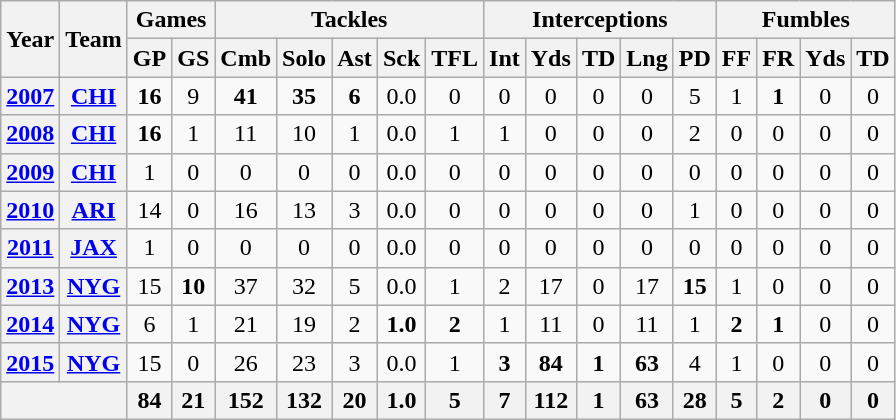<table class="wikitable" style="text-align:center">
<tr>
<th rowspan="2">Year</th>
<th rowspan="2">Team</th>
<th colspan="2">Games</th>
<th colspan="5">Tackles</th>
<th colspan="5">Interceptions</th>
<th colspan="4">Fumbles</th>
</tr>
<tr>
<th>GP</th>
<th>GS</th>
<th>Cmb</th>
<th>Solo</th>
<th>Ast</th>
<th>Sck</th>
<th>TFL</th>
<th>Int</th>
<th>Yds</th>
<th>TD</th>
<th>Lng</th>
<th>PD</th>
<th>FF</th>
<th>FR</th>
<th>Yds</th>
<th>TD</th>
</tr>
<tr>
<th><a href='#'>2007</a></th>
<th><a href='#'>CHI</a></th>
<td><strong>16</strong></td>
<td>9</td>
<td><strong>41</strong></td>
<td><strong>35</strong></td>
<td><strong>6</strong></td>
<td>0.0</td>
<td>0</td>
<td>0</td>
<td>0</td>
<td>0</td>
<td>0</td>
<td>5</td>
<td>1</td>
<td><strong>1</strong></td>
<td>0</td>
<td>0</td>
</tr>
<tr>
<th><a href='#'>2008</a></th>
<th><a href='#'>CHI</a></th>
<td><strong>16</strong></td>
<td>1</td>
<td>11</td>
<td>10</td>
<td>1</td>
<td>0.0</td>
<td>1</td>
<td>1</td>
<td>0</td>
<td>0</td>
<td>0</td>
<td>2</td>
<td>0</td>
<td>0</td>
<td>0</td>
<td>0</td>
</tr>
<tr>
<th><a href='#'>2009</a></th>
<th><a href='#'>CHI</a></th>
<td>1</td>
<td>0</td>
<td>0</td>
<td>0</td>
<td>0</td>
<td>0.0</td>
<td>0</td>
<td>0</td>
<td>0</td>
<td>0</td>
<td>0</td>
<td>0</td>
<td>0</td>
<td>0</td>
<td>0</td>
<td>0</td>
</tr>
<tr>
<th><a href='#'>2010</a></th>
<th><a href='#'>ARI</a></th>
<td>14</td>
<td>0</td>
<td>16</td>
<td>13</td>
<td>3</td>
<td>0.0</td>
<td>0</td>
<td>0</td>
<td>0</td>
<td>0</td>
<td>0</td>
<td>1</td>
<td>0</td>
<td>0</td>
<td>0</td>
<td>0</td>
</tr>
<tr>
<th><a href='#'>2011</a></th>
<th><a href='#'>JAX</a></th>
<td>1</td>
<td>0</td>
<td>0</td>
<td>0</td>
<td>0</td>
<td>0.0</td>
<td>0</td>
<td>0</td>
<td>0</td>
<td>0</td>
<td>0</td>
<td>0</td>
<td>0</td>
<td>0</td>
<td>0</td>
<td>0</td>
</tr>
<tr>
<th><a href='#'>2013</a></th>
<th><a href='#'>NYG</a></th>
<td>15</td>
<td><strong>10</strong></td>
<td>37</td>
<td>32</td>
<td>5</td>
<td>0.0</td>
<td>1</td>
<td>2</td>
<td>17</td>
<td>0</td>
<td>17</td>
<td><strong>15</strong></td>
<td>1</td>
<td>0</td>
<td>0</td>
<td>0</td>
</tr>
<tr>
<th><a href='#'>2014</a></th>
<th><a href='#'>NYG</a></th>
<td>6</td>
<td>1</td>
<td>21</td>
<td>19</td>
<td>2</td>
<td><strong>1.0</strong></td>
<td><strong>2</strong></td>
<td>1</td>
<td>11</td>
<td>0</td>
<td>11</td>
<td>1</td>
<td><strong>2</strong></td>
<td><strong>1</strong></td>
<td>0</td>
<td>0</td>
</tr>
<tr>
<th><a href='#'>2015</a></th>
<th><a href='#'>NYG</a></th>
<td>15</td>
<td>0</td>
<td>26</td>
<td>23</td>
<td>3</td>
<td>0.0</td>
<td>1</td>
<td><strong>3</strong></td>
<td><strong>84</strong></td>
<td><strong>1</strong></td>
<td><strong>63</strong></td>
<td>4</td>
<td>1</td>
<td>0</td>
<td>0</td>
<td>0</td>
</tr>
<tr>
<th colspan="2"></th>
<th>84</th>
<th>21</th>
<th>152</th>
<th>132</th>
<th>20</th>
<th>1.0</th>
<th>5</th>
<th>7</th>
<th>112</th>
<th>1</th>
<th>63</th>
<th>28</th>
<th>5</th>
<th>2</th>
<th>0</th>
<th>0</th>
</tr>
</table>
